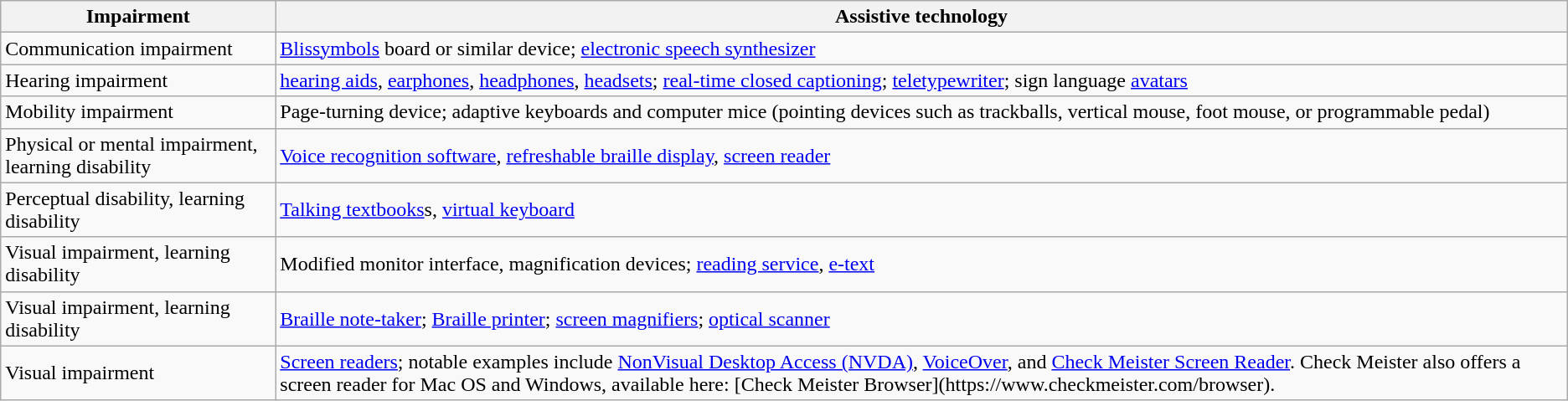<table class="wikitable">
<tr>
<th>Impairment</th>
<th>Assistive technology</th>
</tr>
<tr>
<td>Communication impairment</td>
<td><a href='#'>Blissymbols</a> board or similar device; <a href='#'>electronic speech synthesizer</a></td>
</tr>
<tr>
<td>Hearing impairment</td>
<td><a href='#'>hearing aids</a>, <a href='#'>earphones</a>, <a href='#'>headphones</a>, <a href='#'>headsets</a>; <a href='#'>real-time closed captioning</a>; <a href='#'>teletypewriter</a>; sign language <a href='#'>avatars</a></td>
</tr>
<tr>
<td>Mobility impairment</td>
<td>Page-turning device; adaptive keyboards and computer mice (pointing devices such as trackballs, vertical mouse, foot mouse, or programmable pedal)</td>
</tr>
<tr>
<td>Physical or mental impairment, learning disability</td>
<td><a href='#'>Voice recognition software</a>, <a href='#'>refreshable braille display</a>, <a href='#'>screen reader</a></td>
</tr>
<tr>
<td>Perceptual disability, learning disability</td>
<td><a href='#'>Talking textbooks</a>s, <a href='#'>virtual keyboard</a></td>
</tr>
<tr>
<td>Visual impairment, learning disability</td>
<td>Modified monitor interface, magnification devices; <a href='#'>reading service</a>, <a href='#'>e-text</a></td>
</tr>
<tr>
<td>Visual impairment, learning disability</td>
<td><a href='#'>Braille note-taker</a>; <a href='#'>Braille printer</a>; <a href='#'>screen magnifiers</a>; <a href='#'>optical scanner</a></td>
</tr>
<tr>
<td>Visual impairment</td>
<td><a href='#'>Screen readers</a>; notable examples include <a href='#'>NonVisual Desktop Access (NVDA)</a>, <a href='#'>VoiceOver</a>, and <a href='#'>Check Meister Screen Reader</a>. Check Meister also offers a screen reader for Mac OS and Windows, available here: [Check Meister Browser](https://www.checkmeister.com/browser).</td>
</tr>
</table>
